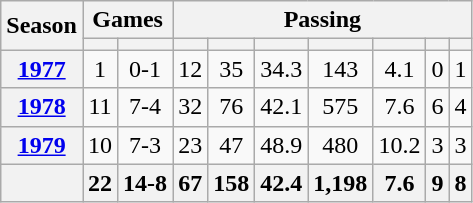<table class="wikitable" style="text-align:center;">
<tr>
<th rowspan="2">Season</th>
<th colspan="2">Games</th>
<th colspan="7">Passing</th>
</tr>
<tr>
<th></th>
<th></th>
<th></th>
<th></th>
<th></th>
<th></th>
<th></th>
<th></th>
<th></th>
</tr>
<tr>
<th><a href='#'>1977</a></th>
<td>1</td>
<td>0-1</td>
<td>12</td>
<td>35</td>
<td>34.3</td>
<td>143</td>
<td>4.1</td>
<td>0</td>
<td>1</td>
</tr>
<tr>
<th><a href='#'>1978</a></th>
<td>11</td>
<td>7-4</td>
<td>32</td>
<td>76</td>
<td>42.1</td>
<td>575</td>
<td>7.6</td>
<td>6</td>
<td>4</td>
</tr>
<tr>
<th><a href='#'>1979</a></th>
<td>10</td>
<td>7-3</td>
<td>23</td>
<td>47</td>
<td>48.9</td>
<td>480</td>
<td>10.2</td>
<td>3</td>
<td>3</td>
</tr>
<tr>
<th></th>
<th>22</th>
<th>14-8</th>
<th>67</th>
<th>158</th>
<th>42.4</th>
<th>1,198</th>
<th>7.6</th>
<th>9</th>
<th>8</th>
</tr>
</table>
